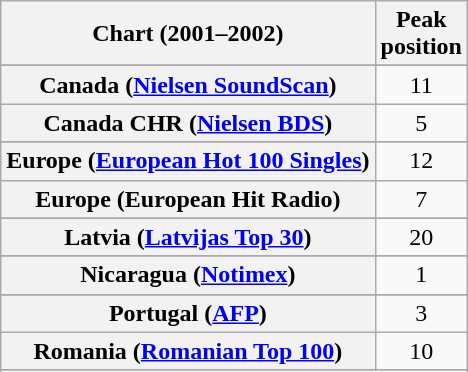<table class="wikitable sortable plainrowheaders" style="text-align:center">
<tr>
<th scope="col">Chart (2001–2002)</th>
<th scope="col">Peak<br>position</th>
</tr>
<tr>
</tr>
<tr>
</tr>
<tr>
</tr>
<tr>
</tr>
<tr>
<th scope="row">Canada (<a href='#'>Nielsen SoundScan</a>)</th>
<td>11</td>
</tr>
<tr>
<th scope="row">Canada CHR (<a href='#'>Nielsen BDS</a>)</th>
<td>5</td>
</tr>
<tr>
</tr>
<tr>
<th scope="row">Europe (<a href='#'>European Hot 100 Singles</a>)</th>
<td>12</td>
</tr>
<tr>
<th scope="row">Europe (European Hit Radio)</th>
<td>7</td>
</tr>
<tr>
</tr>
<tr>
</tr>
<tr>
</tr>
<tr>
</tr>
<tr>
<th scope="row">Latvia (<a href='#'>Latvijas Top 30</a>)</th>
<td>20</td>
</tr>
<tr>
</tr>
<tr>
</tr>
<tr>
</tr>
<tr>
<th scope="row">Nicaragua (<a href='#'>Notimex</a>)</th>
<td>1</td>
</tr>
<tr>
</tr>
<tr>
<th scope="row">Portugal (<a href='#'>AFP</a>)</th>
<td>3</td>
</tr>
<tr>
<th scope="row">Romania (<a href='#'>Romanian Top 100</a>)</th>
<td>10</td>
</tr>
<tr>
</tr>
<tr>
</tr>
<tr>
</tr>
<tr>
</tr>
<tr>
</tr>
<tr>
</tr>
<tr>
</tr>
<tr>
</tr>
<tr>
</tr>
<tr>
</tr>
</table>
